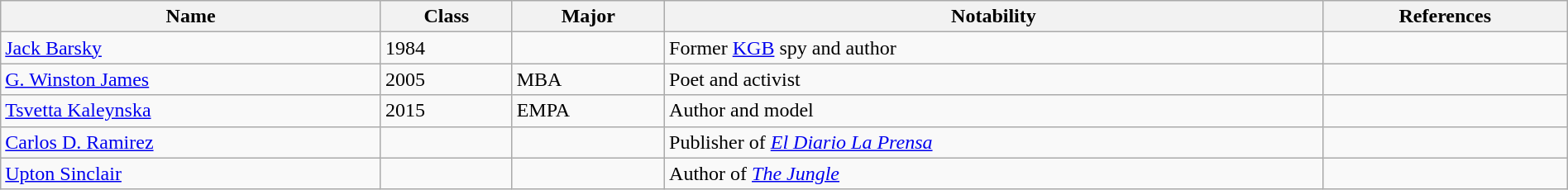<table class="wikitable sortable" style="width:100%;">
<tr>
<th>Name</th>
<th>Class</th>
<th>Major</th>
<th>Notability</th>
<th>References</th>
</tr>
<tr>
<td><a href='#'>Jack Barsky</a></td>
<td>1984</td>
<td></td>
<td>Former <a href='#'>KGB</a> spy and author</td>
<td></td>
</tr>
<tr>
<td><a href='#'>G. Winston James</a></td>
<td>2005</td>
<td>MBA</td>
<td>Poet and activist</td>
<td></td>
</tr>
<tr>
<td><a href='#'>Tsvetta Kaleynska</a></td>
<td>2015</td>
<td>EMPA</td>
<td>Author and model</td>
<td></td>
</tr>
<tr>
<td><a href='#'>Carlos D. Ramirez</a></td>
<td></td>
<td></td>
<td>Publisher of <em><a href='#'>El Diario La Prensa</a></em></td>
<td></td>
</tr>
<tr>
<td><a href='#'>Upton Sinclair</a></td>
<td></td>
<td></td>
<td>Author of <em><a href='#'>The Jungle</a></em></td>
<td></td>
</tr>
</table>
